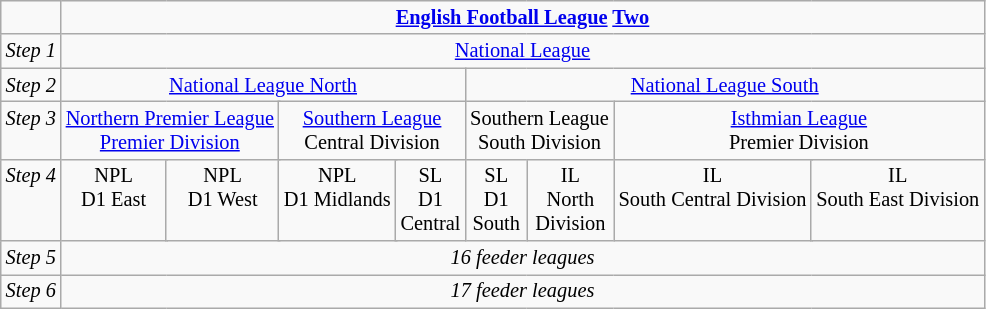<table class="wikitable" style="text-align: center; font-size: 85%;">
<tr>
<td> </td>
<td colspan="16"><strong><a href='#'>English Football League</a> <a href='#'>Two</a></strong></td>
</tr>
<tr style="vertical-align: top;">
<td><em>Step 1</em></td>
<td colspan="16"><a href='#'>National League</a></td>
</tr>
<tr style="vertical-align: top;">
<td><em>Step 2</em></td>
<td colspan="8"><a href='#'>National League North</a></td>
<td colspan="8"><a href='#'>National League South</a></td>
</tr>
<tr style="vertical-align: top;">
<td><em>Step 3</em></td>
<td colspan="4"><a href='#'>Northern Premier League</a><br><a href='#'>Premier Division</a></td>
<td colspan="4"><a href='#'>Southern League</a><br>Central Division</td>
<td colspan="4">Southern League<br>South Division</td>
<td colspan="4"><a href='#'>Isthmian League</a><br>Premier Division</td>
</tr>
<tr style="vertical-align: top;">
<td><em>Step 4</em></td>
<td colspan="2">NPL<br>D1 East</td>
<td colspan="2">NPL<br>D1 West</td>
<td colspan="2">NPL<br>D1 Midlands</td>
<td colspan="2">SL<br>D1<br>Central</td>
<td colspan="2">SL<br>D1<br>South</td>
<td colspan="2">IL<br>North <br>Division</td>
<td colspan="2">IL<br>South Central Division</td>
<td colspan="2">IL <br>South East Division</td>
</tr>
<tr style="vertical-align: top;">
<td><em>Step 5</em></td>
<td colspan="16"><em>16 feeder leagues</em></td>
</tr>
<tr style="vertical-align: top;">
<td><em>Step 6</em></td>
<td colspan="16"><em>17 feeder leagues</em></td>
</tr>
</table>
